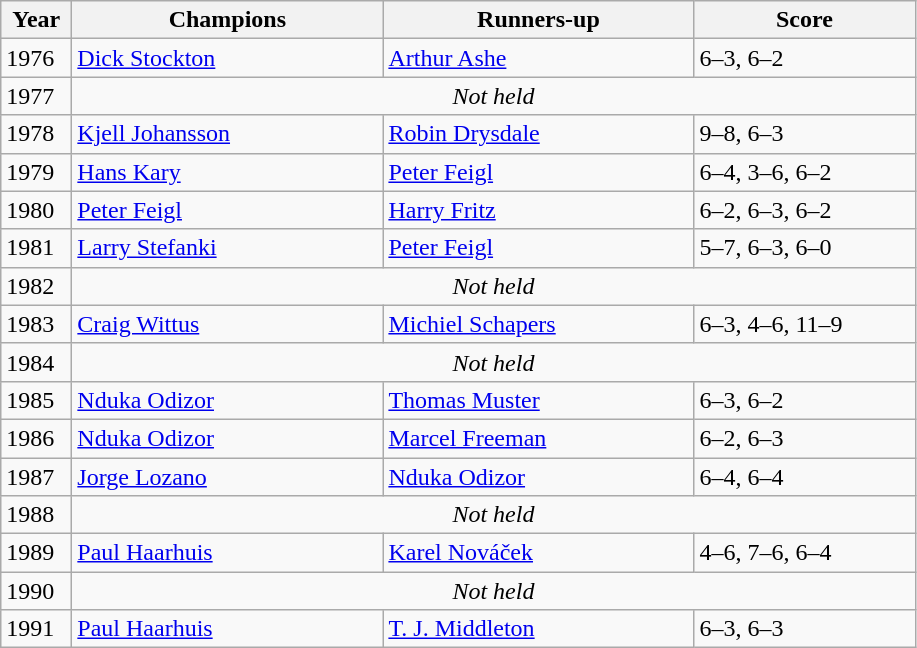<table class="wikitable">
<tr>
<th style="width:40px">Year</th>
<th style="width:200px">Champions</th>
<th style="width:200px">Runners-up</th>
<th style="width:140px" class="unsortable">Score</th>
</tr>
<tr>
<td>1976</td>
<td> <a href='#'>Dick Stockton</a></td>
<td> <a href='#'>Arthur Ashe</a></td>
<td>6–3, 6–2</td>
</tr>
<tr>
<td>1977</td>
<td colspan=3 align=center><em>Not held</em></td>
</tr>
<tr>
<td>1978</td>
<td> <a href='#'>Kjell Johansson</a></td>
<td> <a href='#'>Robin Drysdale</a></td>
<td>9–8, 6–3</td>
</tr>
<tr>
<td>1979</td>
<td> <a href='#'>Hans Kary</a></td>
<td> <a href='#'>Peter Feigl</a></td>
<td>6–4, 3–6, 6–2</td>
</tr>
<tr>
<td>1980</td>
<td> <a href='#'>Peter Feigl</a></td>
<td> <a href='#'>Harry Fritz</a></td>
<td>6–2, 6–3, 6–2</td>
</tr>
<tr>
<td>1981</td>
<td> <a href='#'>Larry Stefanki</a></td>
<td> <a href='#'>Peter Feigl</a></td>
<td>5–7, 6–3, 6–0</td>
</tr>
<tr>
<td>1982</td>
<td colspan=3 align=center><em>Not held</em></td>
</tr>
<tr>
<td>1983</td>
<td> <a href='#'>Craig Wittus</a></td>
<td> <a href='#'>Michiel Schapers</a></td>
<td>6–3, 4–6, 11–9</td>
</tr>
<tr>
<td>1984</td>
<td colspan=3 align=center><em>Not held</em></td>
</tr>
<tr>
<td>1985</td>
<td> <a href='#'>Nduka Odizor</a></td>
<td> <a href='#'>Thomas Muster</a></td>
<td>6–3, 6–2</td>
</tr>
<tr>
<td>1986</td>
<td> <a href='#'>Nduka Odizor</a></td>
<td> <a href='#'>Marcel Freeman</a></td>
<td>6–2, 6–3</td>
</tr>
<tr>
<td>1987</td>
<td> <a href='#'>Jorge Lozano</a></td>
<td> <a href='#'>Nduka Odizor</a></td>
<td>6–4, 6–4</td>
</tr>
<tr>
<td>1988</td>
<td colspan=3 align=center><em>Not held</em></td>
</tr>
<tr>
<td>1989</td>
<td> <a href='#'>Paul Haarhuis</a></td>
<td> <a href='#'>Karel Nováček</a></td>
<td>4–6, 7–6, 6–4</td>
</tr>
<tr>
<td>1990</td>
<td colspan=3 align=center><em>Not held</em></td>
</tr>
<tr>
<td>1991</td>
<td> <a href='#'>Paul Haarhuis</a></td>
<td> <a href='#'>T. J. Middleton</a></td>
<td>6–3, 6–3</td>
</tr>
</table>
